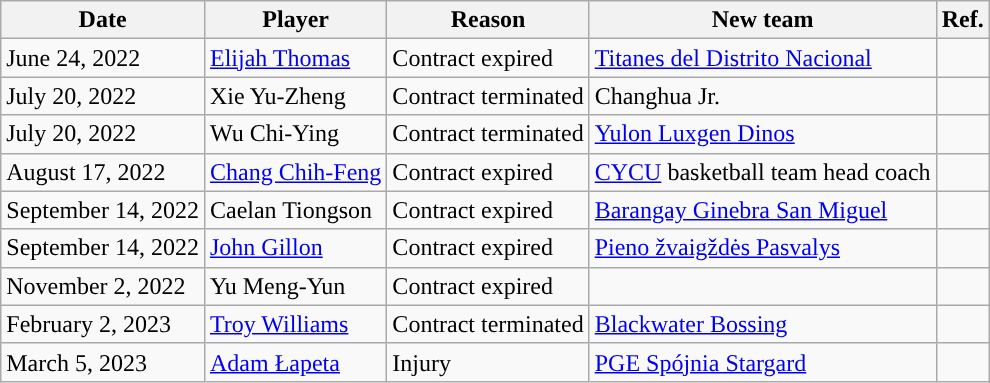<table class="wikitable">
<tr>
<th>Date</th>
<th>Player</th>
<th>Reason</th>
<th>New team</th>
<th>Ref.</th>
</tr>
<tr>
<td>June 24, 2022</td>
<td><a href='#'>Elijah Thomas</a></td>
<td>Contract expired</td>
<td> <a href='#'>Titanes del Distrito Nacional</a></td>
<td></td>
</tr>
<tr>
<td>July 20, 2022</td>
<td>Xie Yu-Zheng</td>
<td>Contract terminated</td>
<td> Changhua Jr.</td>
<td></td>
</tr>
<tr>
<td>July 20, 2022</td>
<td>Wu Chi-Ying</td>
<td>Contract terminated</td>
<td> <a href='#'>Yulon Luxgen Dinos</a></td>
<td></td>
</tr>
<tr>
<td>August 17, 2022</td>
<td><a href='#'>Chang Chih-Feng</a></td>
<td>Contract expired</td>
<td> <a href='#'>CYCU</a> basketball team head coach</td>
<td></td>
</tr>
<tr>
<td>September 14, 2022</td>
<td>Caelan Tiongson</td>
<td>Contract expired</td>
<td> <a href='#'>Barangay Ginebra San Miguel</a></td>
<td></td>
</tr>
<tr>
<td>September 14, 2022</td>
<td><a href='#'>John Gillon</a></td>
<td>Contract expired</td>
<td> <a href='#'>Pieno žvaigždės Pasvalys</a></td>
<td></td>
</tr>
<tr>
<td>November 2, 2022</td>
<td>Yu Meng-Yun</td>
<td>Contract expired</td>
<td></td>
<td></td>
</tr>
<tr>
<td>February 2, 2023</td>
<td><a href='#'>Troy Williams</a></td>
<td>Contract terminated</td>
<td> <a href='#'>Blackwater Bossing</a></td>
<td></td>
</tr>
<tr>
<td>March 5, 2023</td>
<td><a href='#'>Adam Łapeta</a></td>
<td>Injury</td>
<td> <a href='#'>PGE Spójnia Stargard</a></td>
<td></td>
</tr>
</table>
